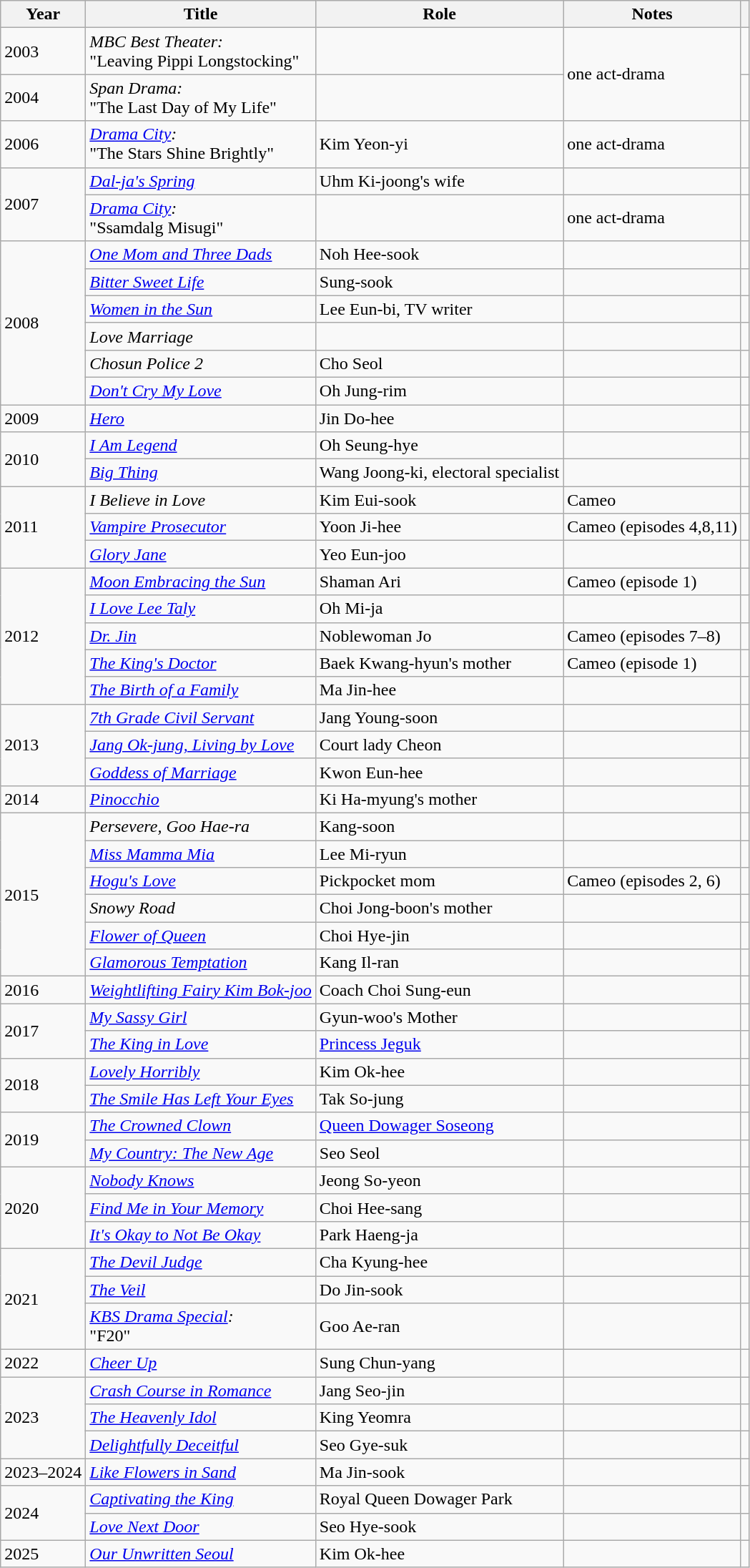<table class="wikitable sortable">
<tr>
<th>Year</th>
<th>Title</th>
<th>Role</th>
<th>Notes</th>
<th></th>
</tr>
<tr>
<td>2003</td>
<td><em>MBC Best Theater:</em><br>"Leaving Pippi Longstocking"</td>
<td></td>
<td rowspan=2>one act-drama</td>
<td></td>
</tr>
<tr>
<td>2004</td>
<td><em>Span Drama:</em><br>"The Last Day of My Life"</td>
<td></td>
<td></td>
</tr>
<tr>
<td>2006</td>
<td><em><a href='#'>Drama City</a>:</em><br>"The Stars Shine Brightly"</td>
<td>Kim Yeon-yi</td>
<td>one act-drama</td>
<td></td>
</tr>
<tr>
<td rowspan=2>2007</td>
<td><em><a href='#'>Dal-ja's Spring</a></em></td>
<td>Uhm Ki-joong's wife</td>
<td></td>
<td></td>
</tr>
<tr>
<td><em><a href='#'>Drama City</a>:</em><br>"Ssamdalg Misugi"</td>
<td></td>
<td>one act-drama</td>
<td></td>
</tr>
<tr>
<td rowspan=6>2008</td>
<td><em><a href='#'>One Mom and Three Dads</a></em></td>
<td>Noh Hee-sook</td>
<td></td>
<td></td>
</tr>
<tr>
<td><em><a href='#'>Bitter Sweet Life</a></em></td>
<td>Sung-sook</td>
<td></td>
<td></td>
</tr>
<tr>
<td><em><a href='#'>Women in the Sun</a></em></td>
<td>Lee Eun-bi, TV writer</td>
<td></td>
<td></td>
</tr>
<tr>
<td><em>Love Marriage</em></td>
<td></td>
<td></td>
<td></td>
</tr>
<tr>
<td><em>Chosun Police 2</em></td>
<td>Cho Seol</td>
<td></td>
<td></td>
</tr>
<tr>
<td><em><a href='#'>Don't Cry My Love</a></em></td>
<td>Oh Jung-rim</td>
<td></td>
<td></td>
</tr>
<tr>
<td>2009</td>
<td><em><a href='#'>Hero</a></em></td>
<td>Jin Do-hee</td>
<td></td>
<td></td>
</tr>
<tr>
<td rowspan=2>2010</td>
<td><em><a href='#'>I Am Legend</a></em></td>
<td>Oh Seung-hye</td>
<td></td>
<td></td>
</tr>
<tr>
<td><em><a href='#'>Big Thing</a></em></td>
<td>Wang Joong-ki, electoral specialist</td>
<td></td>
<td></td>
</tr>
<tr>
<td rowspan=3>2011</td>
<td><em>I Believe in Love</em></td>
<td>Kim Eui-sook</td>
<td>Cameo</td>
<td></td>
</tr>
<tr>
<td><em><a href='#'>Vampire Prosecutor</a></em></td>
<td>Yoon Ji-hee</td>
<td>Cameo (episodes 4,8,11)</td>
<td></td>
</tr>
<tr>
<td><em><a href='#'>Glory Jane</a></em></td>
<td>Yeo Eun-joo</td>
<td></td>
<td></td>
</tr>
<tr>
<td rowspan=5>2012</td>
<td><em><a href='#'>Moon Embracing the Sun</a></em></td>
<td>Shaman Ari</td>
<td>Cameo (episode 1)</td>
<td></td>
</tr>
<tr>
<td><em><a href='#'>I Love Lee Taly</a></em></td>
<td>Oh Mi-ja</td>
<td></td>
<td></td>
</tr>
<tr>
<td><em><a href='#'>Dr. Jin</a></em></td>
<td>Noblewoman Jo</td>
<td>Cameo (episodes 7–8)</td>
<td></td>
</tr>
<tr>
<td><em><a href='#'>The King's Doctor</a></em></td>
<td>Baek Kwang-hyun's mother</td>
<td>Cameo (episode 1)</td>
<td></td>
</tr>
<tr>
<td><em><a href='#'>The Birth of a Family</a></em></td>
<td>Ma Jin-hee</td>
<td></td>
<td></td>
</tr>
<tr>
<td rowspan=3>2013</td>
<td><em><a href='#'>7th Grade Civil Servant</a></em></td>
<td>Jang Young-soon</td>
<td></td>
<td></td>
</tr>
<tr>
<td><em><a href='#'>Jang Ok-jung, Living by Love</a></em></td>
<td>Court lady Cheon</td>
<td></td>
<td></td>
</tr>
<tr>
<td><em><a href='#'>Goddess of Marriage</a></em></td>
<td>Kwon Eun-hee</td>
<td></td>
<td></td>
</tr>
<tr>
<td>2014</td>
<td><em><a href='#'>Pinocchio</a></em></td>
<td>Ki Ha-myung's mother</td>
<td></td>
<td></td>
</tr>
<tr>
<td rowspan="6">2015</td>
<td><em>Persevere, Goo Hae-ra</em></td>
<td>Kang-soon</td>
<td></td>
<td></td>
</tr>
<tr>
<td><em><a href='#'>Miss Mamma Mia</a></em></td>
<td>Lee Mi-ryun</td>
<td></td>
<td></td>
</tr>
<tr>
<td><em><a href='#'>Hogu's Love</a></em></td>
<td>Pickpocket mom</td>
<td>Cameo (episodes 2, 6)</td>
<td></td>
</tr>
<tr>
<td><em>Snowy Road</em></td>
<td>Choi Jong-boon's mother</td>
<td></td>
<td></td>
</tr>
<tr>
<td><em><a href='#'>Flower of Queen</a></em></td>
<td>Choi Hye-jin</td>
<td></td>
<td></td>
</tr>
<tr>
<td><em><a href='#'>Glamorous Temptation</a></em></td>
<td>Kang Il-ran</td>
<td></td>
<td></td>
</tr>
<tr>
<td rowspan="1">2016</td>
<td><em><a href='#'>Weightlifting Fairy Kim Bok-joo</a></em></td>
<td>Coach Choi Sung-eun</td>
<td></td>
<td></td>
</tr>
<tr>
<td rowspan="2">2017</td>
<td><em><a href='#'>My Sassy Girl</a></em></td>
<td>Gyun-woo's Mother</td>
<td></td>
<td></td>
</tr>
<tr>
<td><em><a href='#'>The King in Love</a></em></td>
<td><a href='#'>Princess Jeguk</a></td>
<td></td>
<td></td>
</tr>
<tr>
<td rowspan=2>2018</td>
<td><em><a href='#'>Lovely Horribly</a></em></td>
<td>Kim Ok-hee</td>
<td></td>
<td></td>
</tr>
<tr>
<td><em><a href='#'>The Smile Has Left Your Eyes</a></em></td>
<td>Tak So-jung</td>
<td></td>
<td></td>
</tr>
<tr>
<td rowspan=2>2019</td>
<td><em><a href='#'>The Crowned Clown</a></em></td>
<td><a href='#'>Queen Dowager Soseong</a></td>
<td></td>
<td></td>
</tr>
<tr>
<td><em><a href='#'>My Country: The New Age</a></em></td>
<td>Seo Seol</td>
<td></td>
<td></td>
</tr>
<tr>
<td rowspan=3>2020</td>
<td><em><a href='#'>Nobody Knows</a></em></td>
<td>Jeong So-yeon</td>
<td></td>
<td></td>
</tr>
<tr>
<td><em><a href='#'>Find Me in Your Memory</a></em></td>
<td>Choi Hee-sang</td>
<td></td>
<td></td>
</tr>
<tr>
<td><em><a href='#'>It's Okay to Not Be Okay</a></em></td>
<td>Park Haeng-ja</td>
<td></td>
<td></td>
</tr>
<tr>
<td rowspan=3>2021</td>
<td><em><a href='#'>The Devil Judge</a></em></td>
<td>Cha Kyung-hee</td>
<td></td>
<td></td>
</tr>
<tr>
<td><em><a href='#'>The Veil</a></em></td>
<td>Do Jin-sook</td>
<td></td>
<td></td>
</tr>
<tr>
<td><em><a href='#'>KBS Drama Special</a>:</em><br>"F20"</td>
<td>Goo Ae-ran</td>
<td></td>
<td></td>
</tr>
<tr>
<td>2022</td>
<td><a href='#'><em>Cheer Up</em></a></td>
<td>Sung Chun-yang</td>
<td></td>
<td></td>
</tr>
<tr>
<td rowspan="3">2023</td>
<td><em><a href='#'>Crash Course in Romance</a></em></td>
<td>Jang Seo-jin</td>
<td></td>
<td></td>
</tr>
<tr>
<td><em><a href='#'>The Heavenly Idol</a></em></td>
<td>King Yeomra</td>
<td></td>
<td></td>
</tr>
<tr>
<td><em><a href='#'>Delightfully Deceitful</a></em></td>
<td>Seo Gye-suk</td>
<td></td>
<td></td>
</tr>
<tr>
<td>2023–2024</td>
<td><em><a href='#'>Like Flowers in Sand</a></em></td>
<td>Ma Jin-sook</td>
<td></td>
<td></td>
</tr>
<tr>
<td rowspan="2">2024</td>
<td><em><a href='#'>Captivating the King</a></em></td>
<td>Royal Queen Dowager Park</td>
<td></td>
<td></td>
</tr>
<tr>
<td><em><a href='#'>Love Next Door</a></em></td>
<td>Seo Hye-sook</td>
<td></td>
<td></td>
</tr>
<tr>
<td>2025</td>
<td><em><a href='#'>Our Unwritten Seoul</a></em></td>
<td>Kim Ok-hee</td>
<td></td>
<td></td>
</tr>
</table>
